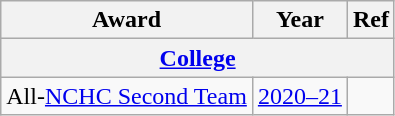<table class="wikitable">
<tr>
<th>Award</th>
<th>Year</th>
<th>Ref</th>
</tr>
<tr>
<th colspan="3"><a href='#'>College</a></th>
</tr>
<tr>
<td>All-<a href='#'>NCHC Second Team</a></td>
<td><a href='#'>2020–21</a></td>
<td></td>
</tr>
</table>
